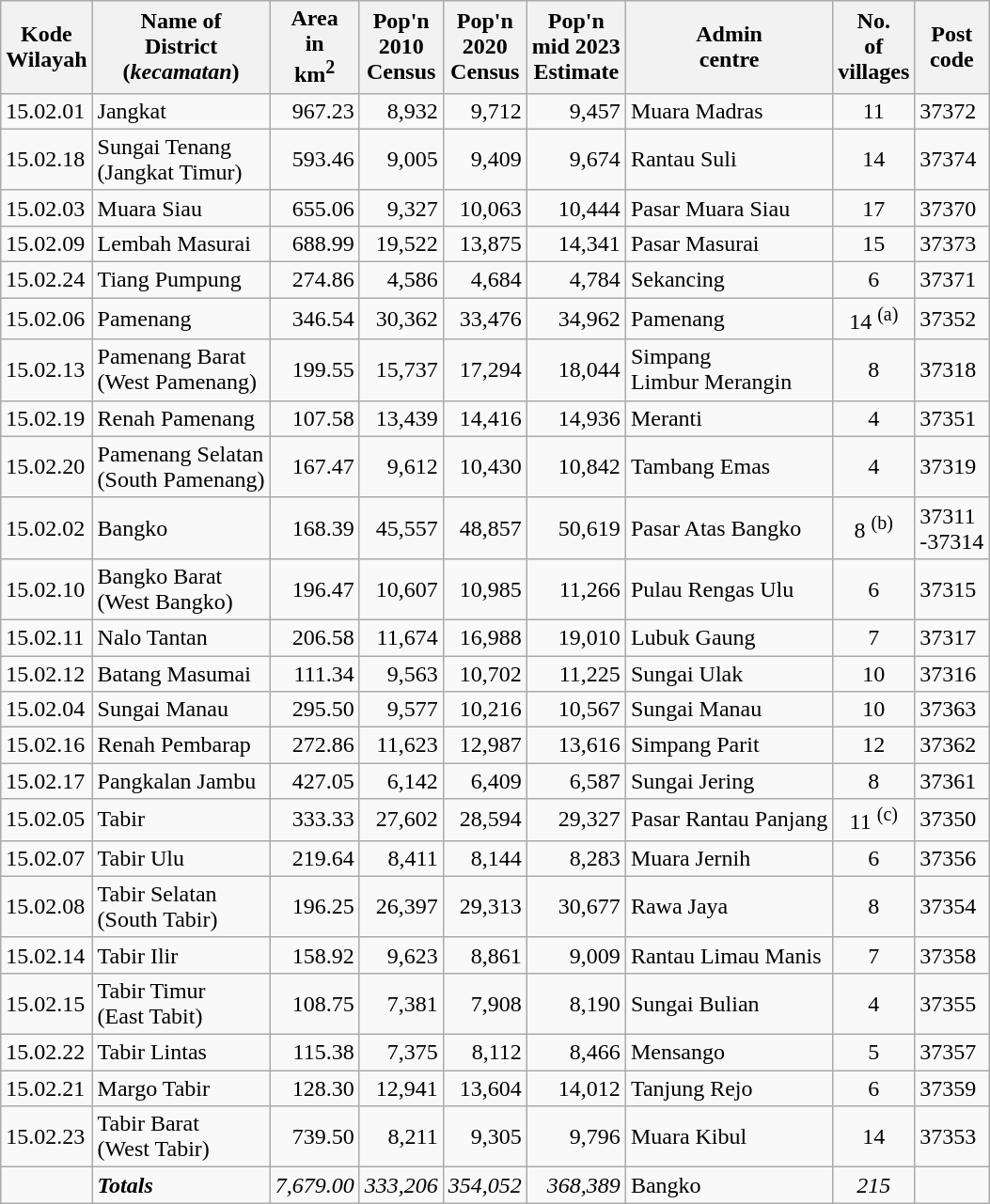<table class="wikitable">
<tr>
<th>Kode <br>Wilayah</th>
<th>Name of<br>District<br>(<em>kecamatan</em>)</th>
<th>Area<br>in <br> km<sup>2</sup></th>
<th>Pop'n <br>2010<br>Census</th>
<th>Pop'n <br>2020<br>Census</th>
<th>Pop'n <br>mid 2023<br>Estimate</th>
<th>Admin <br> centre</th>
<th>No.<br> of <br>villages</th>
<th>Post<br>code</th>
</tr>
<tr>
<td>15.02.01</td>
<td>Jangkat</td>
<td align="right">967.23</td>
<td align="right">8,932</td>
<td align="right">9,712</td>
<td align="right">9,457</td>
<td>Muara Madras</td>
<td align="center">11</td>
<td>37372</td>
</tr>
<tr>
<td>15.02.18</td>
<td>Sungai Tenang <br>(Jangkat Timur)</td>
<td align="right">593.46</td>
<td align="right">9,005</td>
<td align="right">9,409</td>
<td align="right">9,674</td>
<td>Rantau Suli</td>
<td align="center">14</td>
<td>37374</td>
</tr>
<tr>
<td>15.02.03</td>
<td>Muara Siau</td>
<td align="right">655.06</td>
<td align="right">9,327</td>
<td align="right">10,063</td>
<td align="right">10,444</td>
<td>Pasar Muara Siau</td>
<td align="center">17</td>
<td>37370</td>
</tr>
<tr>
<td>15.02.09</td>
<td>Lembah Masurai</td>
<td align="right">688.99</td>
<td align="right">19,522</td>
<td align="right">13,875</td>
<td align="right">14,341</td>
<td>Pasar Masurai</td>
<td align="center">15</td>
<td>37373</td>
</tr>
<tr>
<td>15.02.24</td>
<td>Tiang Pumpung</td>
<td align="right">274.86</td>
<td align="right">4,586</td>
<td align="right">4,684</td>
<td align="right">4,784</td>
<td>Sekancing</td>
<td align="center">6</td>
<td>37371</td>
</tr>
<tr>
<td>15.02.06</td>
<td>Pamenang</td>
<td align="right">346.54</td>
<td align="right">30,362</td>
<td align="right">33,476</td>
<td align="right">34,962</td>
<td>Pamenang</td>
<td align="center">14 <sup>(a)</sup></td>
<td>37352</td>
</tr>
<tr>
<td>15.02.13</td>
<td>Pamenang Barat <br>(West Pamenang)</td>
<td align="right">199.55</td>
<td align="right">15,737</td>
<td align="right">17,294</td>
<td align="right">18,044</td>
<td>Simpang <br>Limbur Merangin</td>
<td align="center">8</td>
<td>37318</td>
</tr>
<tr>
<td>15.02.19</td>
<td>Renah Pamenang</td>
<td align="right">107.58</td>
<td align="right">13,439</td>
<td align="right">14,416</td>
<td align="right">14,936</td>
<td>Meranti</td>
<td align="center">4</td>
<td>37351</td>
</tr>
<tr>
<td>15.02.20</td>
<td>Pamenang Selatan <br>(South Pamenang)</td>
<td align="right">167.47</td>
<td align="right">9,612</td>
<td align="right">10,430</td>
<td align="right">10,842</td>
<td>Tambang Emas</td>
<td align="center">4</td>
<td>37319</td>
</tr>
<tr>
<td>15.02.02</td>
<td>Bangko</td>
<td align="right">168.39</td>
<td align="right">45,557</td>
<td align="right">48,857</td>
<td align="right">50,619</td>
<td>Pasar Atas Bangko</td>
<td align="center">8 <sup>(b)</sup></td>
<td>37311<br>-37314</td>
</tr>
<tr>
<td>15.02.10</td>
<td>Bangko Barat <br>(West Bangko)</td>
<td align="right">196.47</td>
<td align="right">10,607</td>
<td align="right">10,985</td>
<td align="right">11,266</td>
<td>Pulau Rengas Ulu</td>
<td align="center">6</td>
<td>37315</td>
</tr>
<tr>
<td>15.02.11</td>
<td>Nalo Tantan</td>
<td align="right">206.58</td>
<td align="right">11,674</td>
<td align="right">16,988</td>
<td align="right">19,010</td>
<td>Lubuk Gaung</td>
<td align="center">7</td>
<td>37317</td>
</tr>
<tr>
<td>15.02.12</td>
<td>Batang Masumai</td>
<td align="right">111.34</td>
<td align="right">9,563</td>
<td align="right">10,702</td>
<td align="right">11,225</td>
<td>Sungai Ulak</td>
<td align="center">10</td>
<td>37316</td>
</tr>
<tr>
<td>15.02.04</td>
<td>Sungai Manau</td>
<td align="right">295.50</td>
<td align="right">9,577</td>
<td align="right">10,216</td>
<td align="right">10,567</td>
<td>Sungai Manau</td>
<td align="center">10</td>
<td>37363</td>
</tr>
<tr>
<td>15.02.16</td>
<td>Renah Pembarap</td>
<td align="right">272.86</td>
<td align="right">11,623</td>
<td align="right">12,987</td>
<td align="right">13,616</td>
<td>Simpang Parit</td>
<td align="center">12</td>
<td>37362</td>
</tr>
<tr>
<td>15.02.17</td>
<td>Pangkalan Jambu</td>
<td align="right">427.05</td>
<td align="right">6,142</td>
<td align="right">6,409</td>
<td align="right">6,587</td>
<td>Sungai Jering</td>
<td align="center">8</td>
<td>37361</td>
</tr>
<tr>
<td>15.02.05</td>
<td>Tabir</td>
<td align="right">333.33</td>
<td align="right">27,602</td>
<td align="right">28,594</td>
<td align="right">29,327</td>
<td>Pasar Rantau Panjang</td>
<td align="center">11 <sup>(c)</sup></td>
<td>37350</td>
</tr>
<tr>
<td>15.02.07</td>
<td>Tabir Ulu</td>
<td align="right">219.64</td>
<td align="right">8,411</td>
<td align="right">8,144</td>
<td align="right">8,283</td>
<td>Muara Jernih</td>
<td align="center">6</td>
<td>37356</td>
</tr>
<tr>
<td>15.02.08</td>
<td>Tabir Selatan <br>(South Tabir)</td>
<td align="right">196.25</td>
<td align="right">26,397</td>
<td align="right">29,313</td>
<td align="right">30,677</td>
<td>Rawa Jaya</td>
<td align="center">8</td>
<td>37354</td>
</tr>
<tr>
<td>15.02.14</td>
<td>Tabir Ilir</td>
<td align="right">158.92</td>
<td align="right">9,623</td>
<td align="right">8,861</td>
<td align="right">9,009</td>
<td>Rantau Limau Manis</td>
<td align="center">7</td>
<td>37358</td>
</tr>
<tr>
<td>15.02.15</td>
<td>Tabir Timur <br>(East Tabit)</td>
<td align="right">108.75</td>
<td align="right">7,381</td>
<td align="right">7,908</td>
<td align="right">8,190</td>
<td>Sungai Bulian</td>
<td align="center">4</td>
<td>37355</td>
</tr>
<tr>
<td>15.02.22</td>
<td>Tabir Lintas</td>
<td align="right">115.38</td>
<td align="right">7,375</td>
<td align="right">8,112</td>
<td align="right">8,466</td>
<td>Mensango</td>
<td align="center">5</td>
<td>37357</td>
</tr>
<tr>
<td>15.02.21</td>
<td>Margo Tabir</td>
<td align="right">128.30</td>
<td align="right">12,941</td>
<td align="right">13,604</td>
<td align="right">14,012</td>
<td>Tanjung Rejo</td>
<td align="center">6</td>
<td>37359</td>
</tr>
<tr>
<td>15.02.23</td>
<td>Tabir Barat <br>(West Tabir)</td>
<td align="right">739.50</td>
<td align="right">8,211</td>
<td align="right">9,305</td>
<td align="right">9,796</td>
<td>Muara Kibul</td>
<td align="center">14</td>
<td>37353</td>
</tr>
<tr>
<td></td>
<td><strong><em>Totals</em></strong></td>
<td align="right"><em>7,679.00</em></td>
<td align="right"><em>333,206</em></td>
<td align="right"><em>354,052</em></td>
<td align="right"><em>368,389</em></td>
<td>Bangko</td>
<td align="center"><em>215</em></td>
<td></td>
</tr>
</table>
